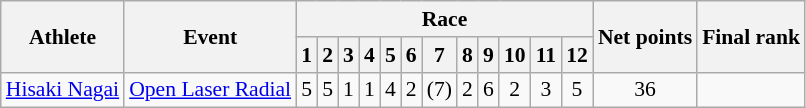<table class="wikitable" border="1" style="font-size:90%">
<tr>
<th rowspan=2>Athlete</th>
<th rowspan=2>Event</th>
<th colspan=12>Race</th>
<th rowspan=2>Net points</th>
<th rowspan=2>Final rank</th>
</tr>
<tr>
<th>1</th>
<th>2</th>
<th>3</th>
<th>4</th>
<th>5</th>
<th>6</th>
<th>7</th>
<th>8</th>
<th>9</th>
<th>10</th>
<th>11</th>
<th>12</th>
</tr>
<tr align=center>
<td align=left><a href='#'>Hisaki Nagai</a></td>
<td align=left><a href='#'>Open Laser Radial</a></td>
<td>5</td>
<td>5</td>
<td>1</td>
<td>1</td>
<td>4</td>
<td>2</td>
<td>(7)</td>
<td>2</td>
<td>6</td>
<td>2</td>
<td>3</td>
<td>5</td>
<td>36</td>
<td></td>
</tr>
</table>
